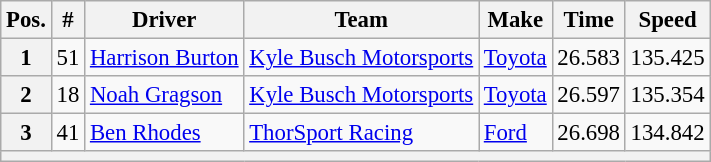<table class="wikitable" style="font-size:95%">
<tr>
<th>Pos.</th>
<th>#</th>
<th>Driver</th>
<th>Team</th>
<th>Make</th>
<th>Time</th>
<th>Speed</th>
</tr>
<tr>
<th>1</th>
<td>51</td>
<td><a href='#'>Harrison Burton</a></td>
<td><a href='#'>Kyle Busch Motorsports</a></td>
<td><a href='#'>Toyota</a></td>
<td>26.583</td>
<td>135.425</td>
</tr>
<tr>
<th>2</th>
<td>18</td>
<td><a href='#'>Noah Gragson</a></td>
<td><a href='#'>Kyle Busch Motorsports</a></td>
<td><a href='#'>Toyota</a></td>
<td>26.597</td>
<td>135.354</td>
</tr>
<tr>
<th>3</th>
<td>41</td>
<td><a href='#'>Ben Rhodes</a></td>
<td><a href='#'>ThorSport Racing</a></td>
<td><a href='#'>Ford</a></td>
<td>26.698</td>
<td>134.842</td>
</tr>
<tr>
<th colspan="7"></th>
</tr>
</table>
